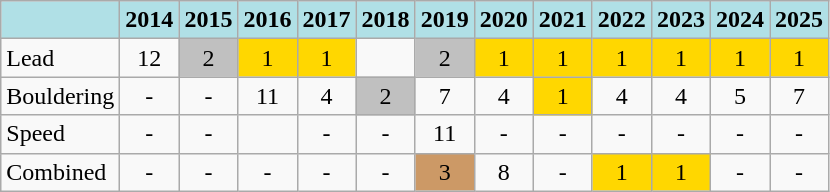<table class="wikitable" style="text-align: center">
<tr>
<th style="background: #b0e0e6"></th>
<th style="background: #b0e0e6">2014</th>
<th style="background: #b0e0e6">2015</th>
<th style="background: #b0e0e6">2016</th>
<th style="background: #b0e0e6">2017</th>
<th style="background: #b0e0e6">2018</th>
<th style="background: #b0e0e6">2019</th>
<th style="background: #b0e0e6">2020</th>
<th style="background: #b0e0e6">2021</th>
<th style="background: #b0e0e6">2022</th>
<th style="background: #b0e0e6">2023</th>
<th style="background: #b0e0e6">2024</th>
<th style="background: #b0e0e6">2025</th>
</tr>
<tr>
<td align="left">Lead</td>
<td>12</td>
<td style="background: silver">2</td>
<td style="background: gold">1</td>
<td style="background: gold">1</td>
<td></td>
<td style="background: silver">2</td>
<td style="background: gold">1</td>
<td style="background: gold">1</td>
<td style="background: gold">1</td>
<td style="background: gold">1</td>
<td style="background: gold">1</td>
<td style="background: gold">1</td>
</tr>
<tr>
<td align="left">Bouldering</td>
<td>-</td>
<td>-</td>
<td>11</td>
<td>4</td>
<td style="background: silver">2</td>
<td>7</td>
<td>4</td>
<td style="background: gold">1</td>
<td>4</td>
<td>4</td>
<td>5</td>
<td>7</td>
</tr>
<tr>
<td align="left">Speed</td>
<td>-</td>
<td>-</td>
<td></td>
<td>-</td>
<td>-</td>
<td>11</td>
<td>-</td>
<td>-</td>
<td>-</td>
<td>-</td>
<td>-</td>
<td>-</td>
</tr>
<tr>
<td align="left">Combined</td>
<td>-</td>
<td>-</td>
<td>-</td>
<td>-</td>
<td>-</td>
<td style="background: #cc9966">3</td>
<td>8</td>
<td>-</td>
<td style="background: gold">1</td>
<td style="background: gold">1</td>
<td>-</td>
<td>-</td>
</tr>
</table>
